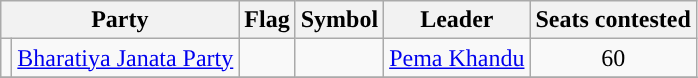<table class="wikitable" style="text-align:center;">
<tr>
<th colspan="2">Party</th>
<th>Flag</th>
<th>Symbol</th>
<th>Leader</th>
<th>Seats contested</th>
</tr>
<tr>
<td></td>
<td><a href='#'>Bharatiya Janata Party</a></td>
<td></td>
<td></td>
<td><a href='#'>Pema Khandu</a></td>
<td>60</td>
</tr>
<tr>
</tr>
</table>
